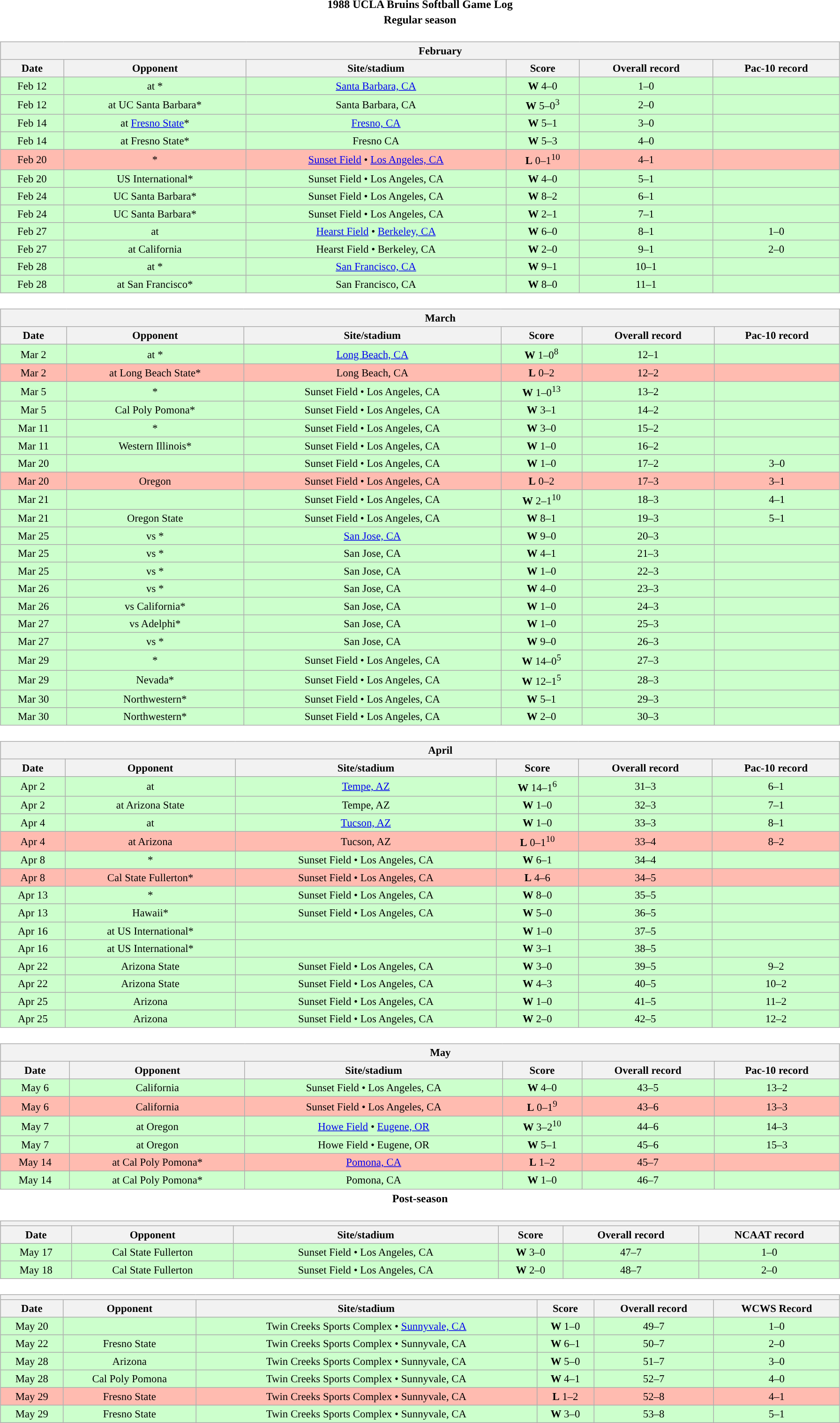<table class="toccolours" width=95% style="margin:1.5em auto; text-align:center;">
<tr>
<th colspan=2>1988 UCLA Bruins Softball Game Log</th>
</tr>
<tr>
<th colspan=2>Regular season</th>
</tr>
<tr valign="top">
<td><br><table class="wikitable collapsible collapsed" style="margin:auto; font-size:95%; width:100%">
<tr>
<th colspan=10 style="padding-left:4em;">February</th>
</tr>
<tr>
<th>Date</th>
<th>Opponent</th>
<th>Site/stadium</th>
<th>Score</th>
<th>Overall record</th>
<th>Pac-10 record</th>
</tr>
<tr bgcolor=ccffcc>
<td>Feb 12</td>
<td>at *</td>
<td><a href='#'>Santa Barbara, CA</a></td>
<td><strong>W</strong> 4–0</td>
<td>1–0</td>
<td></td>
</tr>
<tr bgcolor=ccffcc>
<td>Feb 12</td>
<td>at UC Santa Barbara*</td>
<td>Santa Barbara, CA</td>
<td><strong>W</strong> 5–0<sup>3</sup></td>
<td>2–0</td>
<td></td>
</tr>
<tr bgcolor=ccffcc>
<td>Feb 14</td>
<td>at <a href='#'>Fresno State</a>*</td>
<td><a href='#'>Fresno, CA</a></td>
<td><strong>W</strong> 5–1</td>
<td>3–0</td>
<td></td>
</tr>
<tr bgcolor=ccffcc>
<td>Feb 14</td>
<td>at Fresno State*</td>
<td>Fresno CA</td>
<td><strong>W</strong> 5–3</td>
<td>4–0</td>
<td></td>
</tr>
<tr bgcolor=ffbbb>
<td>Feb 20</td>
<td>*</td>
<td><a href='#'>Sunset Field</a> • <a href='#'>Los Angeles, CA</a></td>
<td><strong>L</strong> 0–1<sup>10</sup></td>
<td>4–1</td>
<td></td>
</tr>
<tr bgcolor=ccffcc>
<td>Feb 20</td>
<td>US International*</td>
<td>Sunset Field • Los Angeles, CA</td>
<td><strong>W</strong> 4–0</td>
<td>5–1</td>
<td></td>
</tr>
<tr bgcolor=ccffcc>
<td>Feb 24</td>
<td>UC Santa Barbara*</td>
<td>Sunset Field • Los Angeles, CA</td>
<td><strong>W</strong> 8–2</td>
<td>6–1</td>
<td></td>
</tr>
<tr bgcolor=ccffcc>
<td>Feb 24</td>
<td>UC Santa Barbara*</td>
<td>Sunset Field • Los Angeles, CA</td>
<td><strong>W</strong> 2–1</td>
<td>7–1</td>
<td></td>
</tr>
<tr bgcolor=ccffcc>
<td>Feb 27</td>
<td>at </td>
<td><a href='#'>Hearst Field</a> • <a href='#'>Berkeley, CA</a></td>
<td><strong>W</strong> 6–0</td>
<td>8–1</td>
<td>1–0</td>
</tr>
<tr bgcolor=ccffcc>
<td>Feb 27</td>
<td>at California</td>
<td>Hearst Field • Berkeley, CA</td>
<td><strong>W</strong> 2–0</td>
<td>9–1</td>
<td>2–0</td>
</tr>
<tr bgcolor=ccffcc>
<td>Feb 28</td>
<td>at *</td>
<td><a href='#'>San Francisco, CA</a></td>
<td><strong>W</strong> 9–1</td>
<td>10–1</td>
<td></td>
</tr>
<tr bgcolor=ccffcc>
<td>Feb 28</td>
<td>at San Francisco*</td>
<td>San Francisco, CA</td>
<td><strong>W</strong> 8–0</td>
<td>11–1</td>
<td></td>
</tr>
</table>
</td>
</tr>
<tr>
<td><br><table class="wikitable collapsible collapsed" style="margin:auto; font-size:95%; width:100%">
<tr>
<th colspan=10 style="padding-left:4em;">March</th>
</tr>
<tr>
<th>Date</th>
<th>Opponent</th>
<th>Site/stadium</th>
<th>Score</th>
<th>Overall record</th>
<th>Pac-10 record</th>
</tr>
<tr bgcolor=ccffcc>
<td>Mar 2</td>
<td>at *</td>
<td><a href='#'>Long Beach, CA</a></td>
<td><strong>W</strong> 1–0<sup>8</sup></td>
<td>12–1</td>
<td></td>
</tr>
<tr bgcolor=ffbbb>
<td>Mar 2</td>
<td>at Long Beach State*</td>
<td>Long Beach, CA</td>
<td><strong>L</strong> 0–2</td>
<td>12–2</td>
<td></td>
</tr>
<tr bgcolor=ccffcc>
<td>Mar 5</td>
<td>*</td>
<td>Sunset Field • Los Angeles, CA</td>
<td><strong>W</strong> 1–0<sup>13</sup></td>
<td>13–2</td>
<td></td>
</tr>
<tr bgcolor=ccffcc>
<td>Mar 5</td>
<td>Cal Poly Pomona*</td>
<td>Sunset Field • Los Angeles, CA</td>
<td><strong>W</strong> 3–1</td>
<td>14–2</td>
<td></td>
</tr>
<tr bgcolor=ccffcc>
<td>Mar 11</td>
<td>*</td>
<td>Sunset Field • Los Angeles, CA</td>
<td><strong>W</strong> 3–0</td>
<td>15–2</td>
<td></td>
</tr>
<tr bgcolor=ccffcc>
<td>Mar 11</td>
<td>Western Illinois*</td>
<td>Sunset Field • Los Angeles, CA</td>
<td><strong>W</strong> 1–0</td>
<td>16–2</td>
<td></td>
</tr>
<tr bgcolor=ccffcc>
<td>Mar 20</td>
<td></td>
<td>Sunset Field • Los Angeles, CA</td>
<td><strong>W</strong> 1–0</td>
<td>17–2</td>
<td>3–0</td>
</tr>
<tr bgcolor=ffbbb>
<td>Mar 20</td>
<td>Oregon</td>
<td>Sunset Field • Los Angeles, CA</td>
<td><strong>L</strong> 0–2</td>
<td>17–3</td>
<td>3–1</td>
</tr>
<tr bgcolor=ccffcc>
<td>Mar 21</td>
<td></td>
<td>Sunset Field • Los Angeles, CA</td>
<td><strong>W</strong> 2–1<sup>10</sup></td>
<td>18–3</td>
<td>4–1</td>
</tr>
<tr bgcolor=ccffcc>
<td>Mar 21</td>
<td>Oregon State</td>
<td>Sunset Field • Los Angeles, CA</td>
<td><strong>W</strong> 8–1</td>
<td>19–3</td>
<td>5–1</td>
</tr>
<tr bgcolor=ccffcc>
<td>Mar 25</td>
<td>vs *</td>
<td><a href='#'>San Jose, CA</a></td>
<td><strong>W</strong> 9–0</td>
<td>20–3</td>
<td></td>
</tr>
<tr bgcolor=ccffcc>
<td>Mar 25</td>
<td>vs *</td>
<td>San Jose, CA</td>
<td><strong>W</strong> 4–1</td>
<td>21–3</td>
<td></td>
</tr>
<tr bgcolor=ccffcc>
<td>Mar 25</td>
<td>vs *</td>
<td>San Jose, CA</td>
<td><strong>W</strong> 1–0</td>
<td>22–3</td>
<td></td>
</tr>
<tr bgcolor=ccffcc>
<td>Mar 26</td>
<td>vs *</td>
<td>San Jose, CA</td>
<td><strong>W</strong> 4–0</td>
<td>23–3</td>
<td></td>
</tr>
<tr bgcolor=ccffcc>
<td>Mar 26</td>
<td>vs California*</td>
<td>San Jose, CA</td>
<td><strong>W</strong> 1–0</td>
<td>24–3</td>
<td></td>
</tr>
<tr bgcolor=ccffcc>
<td>Mar 27</td>
<td>vs Adelphi*</td>
<td>San Jose, CA</td>
<td><strong>W</strong> 1–0</td>
<td>25–3</td>
<td></td>
</tr>
<tr bgcolor=ccffcc>
<td>Mar 27</td>
<td>vs *</td>
<td>San Jose, CA</td>
<td><strong>W</strong> 9–0</td>
<td>26–3</td>
<td></td>
</tr>
<tr bgcolor=ccffcc>
<td>Mar 29</td>
<td>*</td>
<td>Sunset Field • Los Angeles, CA</td>
<td><strong>W</strong> 14–0<sup>5</sup></td>
<td>27–3</td>
<td></td>
</tr>
<tr bgcolor=ccffcc>
<td>Mar 29</td>
<td>Nevada*</td>
<td>Sunset Field • Los Angeles, CA</td>
<td><strong>W</strong> 12–1<sup>5</sup></td>
<td>28–3</td>
<td></td>
</tr>
<tr bgcolor=ccffcc>
<td>Mar 30</td>
<td>Northwestern*</td>
<td>Sunset Field • Los Angeles, CA</td>
<td><strong>W</strong> 5–1</td>
<td>29–3</td>
<td></td>
</tr>
<tr bgcolor=ccffcc>
<td>Mar 30</td>
<td>Northwestern*</td>
<td>Sunset Field • Los Angeles, CA</td>
<td><strong>W</strong> 2–0</td>
<td>30–3</td>
<td></td>
</tr>
</table>
</td>
</tr>
<tr>
<td><br><table class="wikitable collapsible collapsed" style="margin:auto; font-size:95%; width:100%">
<tr>
<th colspan=10 style="padding-left:4em;">April</th>
</tr>
<tr>
<th>Date</th>
<th>Opponent</th>
<th>Site/stadium</th>
<th>Score</th>
<th>Overall record</th>
<th>Pac-10 record</th>
</tr>
<tr bgcolor=ccffcc>
<td>Apr 2</td>
<td>at </td>
<td><a href='#'>Tempe, AZ</a></td>
<td><strong>W</strong> 14–1<sup>6</sup></td>
<td>31–3</td>
<td>6–1</td>
</tr>
<tr bgcolor=ccffcc>
<td>Apr 2</td>
<td>at Arizona State</td>
<td>Tempe, AZ</td>
<td><strong>W</strong> 1–0</td>
<td>32–3</td>
<td>7–1</td>
</tr>
<tr bgcolor=ccffcc>
<td>Apr 4</td>
<td>at </td>
<td><a href='#'>Tucson, AZ</a></td>
<td><strong>W</strong> 1–0</td>
<td>33–3</td>
<td>8–1</td>
</tr>
<tr bgcolor=ffbbb>
<td>Apr 4</td>
<td>at Arizona</td>
<td>Tucson, AZ</td>
<td><strong>L</strong> 0–1<sup>10</sup></td>
<td>33–4</td>
<td>8–2</td>
</tr>
<tr bgcolor=ccffcc>
<td>Apr 8</td>
<td>*</td>
<td>Sunset Field • Los Angeles, CA</td>
<td><strong>W</strong> 6–1</td>
<td>34–4</td>
<td></td>
</tr>
<tr bgcolor=ffbbb>
<td>Apr 8</td>
<td>Cal State Fullerton*</td>
<td>Sunset Field • Los Angeles, CA</td>
<td><strong>L</strong> 4–6</td>
<td>34–5</td>
<td></td>
</tr>
<tr bgcolor=ccffcc>
<td>Apr 13</td>
<td>*</td>
<td>Sunset Field • Los Angeles, CA</td>
<td><strong>W</strong> 8–0</td>
<td>35–5</td>
<td></td>
</tr>
<tr bgcolor=ccffcc>
<td>Apr 13</td>
<td>Hawaii*</td>
<td>Sunset Field • Los Angeles, CA</td>
<td><strong>W</strong> 5–0</td>
<td>36–5</td>
<td></td>
</tr>
<tr bgcolor=ccffcc>
<td>Apr 16</td>
<td>at US International*</td>
<td></td>
<td><strong>W</strong> 1–0</td>
<td>37–5</td>
<td></td>
</tr>
<tr bgcolor=ccffcc>
<td>Apr 16</td>
<td>at US International*</td>
<td></td>
<td><strong>W</strong> 3–1</td>
<td>38–5</td>
<td></td>
</tr>
<tr bgcolor=ccffcc>
<td>Apr 22</td>
<td>Arizona State</td>
<td>Sunset Field • Los Angeles, CA</td>
<td><strong>W</strong> 3–0</td>
<td>39–5</td>
<td>9–2</td>
</tr>
<tr bgcolor=ccffcc>
<td>Apr 22</td>
<td>Arizona State</td>
<td>Sunset Field • Los Angeles, CA</td>
<td><strong>W</strong> 4–3</td>
<td>40–5</td>
<td>10–2</td>
</tr>
<tr bgcolor=ccffcc>
<td>Apr 25</td>
<td>Arizona</td>
<td>Sunset Field • Los Angeles, CA</td>
<td><strong>W</strong> 1–0</td>
<td>41–5</td>
<td>11–2</td>
</tr>
<tr bgcolor=ccffcc>
<td>Apr 25</td>
<td>Arizona</td>
<td>Sunset Field • Los Angeles, CA</td>
<td><strong>W</strong> 2–0</td>
<td>42–5</td>
<td>12–2</td>
</tr>
</table>
</td>
</tr>
<tr>
<td><br><table class="wikitable collapsible collapsed" style="margin:auto; font-size:95%; width:100%">
<tr>
<th colspan=10 style="padding-left:4em;">May</th>
</tr>
<tr>
<th>Date</th>
<th>Opponent</th>
<th>Site/stadium</th>
<th>Score</th>
<th>Overall record</th>
<th>Pac-10 record</th>
</tr>
<tr bgcolor=ccffcc>
<td>May 6</td>
<td>California</td>
<td>Sunset Field • Los Angeles, CA</td>
<td><strong>W</strong> 4–0</td>
<td>43–5</td>
<td>13–2</td>
</tr>
<tr bgcolor=ffbbb>
<td>May 6</td>
<td>California</td>
<td>Sunset Field • Los Angeles, CA</td>
<td><strong>L</strong> 0–1<sup>9</sup></td>
<td>43–6</td>
<td>13–3</td>
</tr>
<tr bgcolor=ccffcc>
<td>May 7</td>
<td>at Oregon</td>
<td><a href='#'>Howe Field</a> • <a href='#'>Eugene, OR</a></td>
<td><strong>W</strong> 3–2<sup>10</sup></td>
<td>44–6</td>
<td>14–3</td>
</tr>
<tr bgcolor=ccffcc>
<td>May 7</td>
<td>at Oregon</td>
<td>Howe Field • Eugene, OR</td>
<td><strong>W</strong> 5–1</td>
<td>45–6</td>
<td>15–3</td>
</tr>
<tr bgcolor=ffbbb>
<td>May 14</td>
<td>at Cal Poly Pomona*</td>
<td><a href='#'>Pomona, CA</a></td>
<td><strong>L</strong> 1–2</td>
<td>45–7</td>
<td></td>
</tr>
<tr bgcolor=ccffcc>
<td>May 14</td>
<td>at Cal Poly Pomona*</td>
<td>Pomona, CA</td>
<td><strong>W</strong> 1–0</td>
<td>46–7</td>
<td></td>
</tr>
</table>
</td>
</tr>
<tr>
<th colspan=2>Post-season</th>
</tr>
<tr>
<td><br><table class="wikitable collapsible collapsed" style="margin:auto; font-size:95%; width:100%">
<tr>
<th colspan=10 style="padding-left:4em;"><a href='#'></a></th>
</tr>
<tr>
<th>Date</th>
<th>Opponent</th>
<th>Site/stadium</th>
<th>Score</th>
<th>Overall record</th>
<th>NCAAT record</th>
</tr>
<tr bgcolor=ccffcc>
<td>May 17</td>
<td>Cal State Fullerton</td>
<td>Sunset Field • Los Angeles, CA</td>
<td><strong>W</strong> 3–0</td>
<td>47–7</td>
<td>1–0</td>
</tr>
<tr bgcolor=ccffcc>
<td>May 18</td>
<td>Cal State Fullerton</td>
<td>Sunset Field • Los Angeles, CA</td>
<td><strong>W</strong> 2–0</td>
<td>48–7</td>
<td>2–0</td>
</tr>
</table>
</td>
</tr>
<tr>
<td><br><table class="wikitable collapsible collapsed" style="margin:auto; font-size:95%; width:100%">
<tr>
<th colspan=10 style="padding-left:4em;"><a href='#'></a></th>
</tr>
<tr>
<th>Date</th>
<th>Opponent</th>
<th>Site/stadium</th>
<th>Score</th>
<th>Overall record</th>
<th>WCWS Record</th>
</tr>
<tr bgcolor=ccffcc>
<td>May 20</td>
<td></td>
<td>Twin Creeks Sports Complex • <a href='#'>Sunnyvale, CA</a></td>
<td><strong>W</strong> 1–0</td>
<td>49–7</td>
<td>1–0</td>
</tr>
<tr bgcolor=ccffcc>
<td>May 22</td>
<td>Fresno State</td>
<td>Twin Creeks Sports Complex • Sunnyvale, CA</td>
<td><strong>W</strong> 6–1</td>
<td>50–7</td>
<td>2–0</td>
</tr>
<tr bgcolor=ccffcc>
<td>May 28</td>
<td>Arizona</td>
<td>Twin Creeks Sports Complex • Sunnyvale, CA</td>
<td><strong>W</strong> 5–0</td>
<td>51–7</td>
<td>3–0</td>
</tr>
<tr bgcolor=ccffcc>
<td>May 28</td>
<td>Cal Poly Pomona</td>
<td>Twin Creeks Sports Complex • Sunnyvale, CA</td>
<td><strong>W</strong> 4–1</td>
<td>52–7</td>
<td>4–0</td>
</tr>
<tr bgcolor=ffbbb>
<td>May 29</td>
<td>Fresno State</td>
<td>Twin Creeks Sports Complex • Sunnyvale, CA</td>
<td><strong>L</strong> 1–2</td>
<td>52–8</td>
<td>4–1</td>
</tr>
<tr bgcolor=ccffcc>
<td>May 29</td>
<td>Fresno State</td>
<td>Twin Creeks Sports Complex • Sunnyvale, CA</td>
<td><strong>W</strong> 3–0</td>
<td>53–8</td>
<td>5–1</td>
</tr>
</table>
</td>
</tr>
</table>
